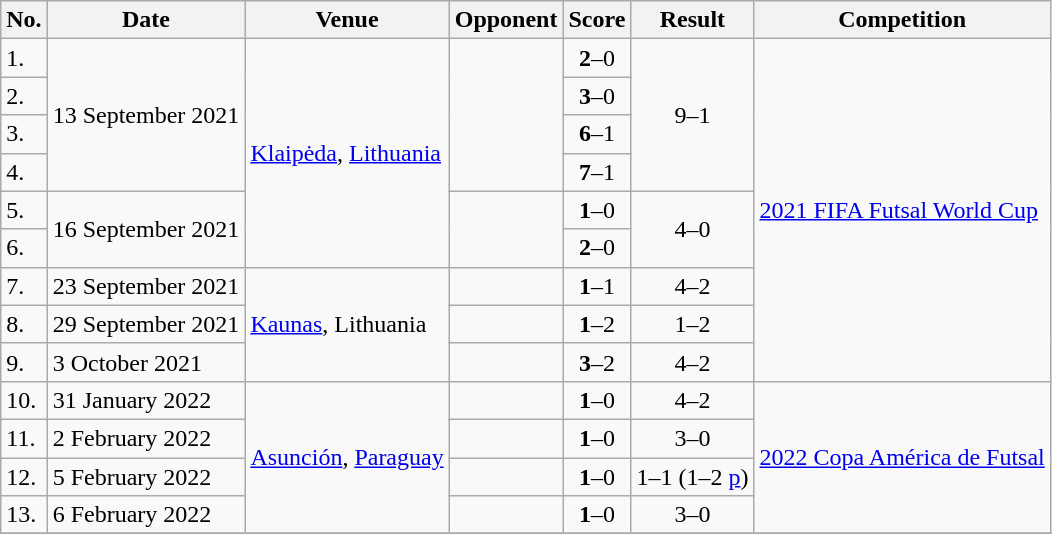<table class="wikitable">
<tr>
<th>No.</th>
<th>Date</th>
<th>Venue</th>
<th>Opponent</th>
<th>Score</th>
<th>Result</th>
<th>Competition</th>
</tr>
<tr>
<td>1.</td>
<td rowspan=4>13 September 2021</td>
<td rowspan=6><a href='#'>Klaipėda</a>, <a href='#'>Lithuania</a></td>
<td rowspan=4></td>
<td align=center><strong>2</strong>–0</td>
<td rowspan=4 align=center>9–1</td>
<td rowspan=9><a href='#'>2021 FIFA Futsal World Cup</a></td>
</tr>
<tr>
<td>2.</td>
<td align=center><strong>3</strong>–0</td>
</tr>
<tr>
<td>3.</td>
<td align=center><strong>6</strong>–1</td>
</tr>
<tr>
<td>4.</td>
<td align=center><strong>7</strong>–1</td>
</tr>
<tr>
<td>5.</td>
<td rowspan=2>16 September 2021</td>
<td rowspan=2></td>
<td align=center><strong>1</strong>–0</td>
<td rowspan=2 align=center>4–0</td>
</tr>
<tr>
<td>6.</td>
<td align=center><strong>2</strong>–0</td>
</tr>
<tr>
<td>7.</td>
<td>23 September 2021</td>
<td rowspan=3><a href='#'>Kaunas</a>, Lithuania</td>
<td></td>
<td align=center><strong>1</strong>–1</td>
<td align=center>4–2</td>
</tr>
<tr>
<td>8.</td>
<td>29 September 2021</td>
<td></td>
<td align=center><strong>1</strong>–2</td>
<td align=center>1–2</td>
</tr>
<tr>
<td>9.</td>
<td>3 October 2021</td>
<td></td>
<td align=center><strong>3</strong>–2</td>
<td align=center>4–2</td>
</tr>
<tr>
<td>10.</td>
<td>31 January 2022</td>
<td rowspan=4><a href='#'>Asunción</a>, <a href='#'>Paraguay</a></td>
<td></td>
<td align=center><strong>1</strong>–0</td>
<td align=center>4–2</td>
<td rowspan=4><a href='#'>2022 Copa América de Futsal</a></td>
</tr>
<tr>
<td>11.</td>
<td>2 February 2022</td>
<td></td>
<td align=center><strong>1</strong>–0</td>
<td align=center>3–0</td>
</tr>
<tr>
<td>12.</td>
<td>5 February 2022</td>
<td></td>
<td align=center><strong>1</strong>–0</td>
<td align=center>1–1  (1–2 <a href='#'>p</a>)</td>
</tr>
<tr>
<td>13.</td>
<td>6 February 2022</td>
<td></td>
<td align=center><strong>1</strong>–0</td>
<td align=center>3–0</td>
</tr>
<tr>
</tr>
</table>
